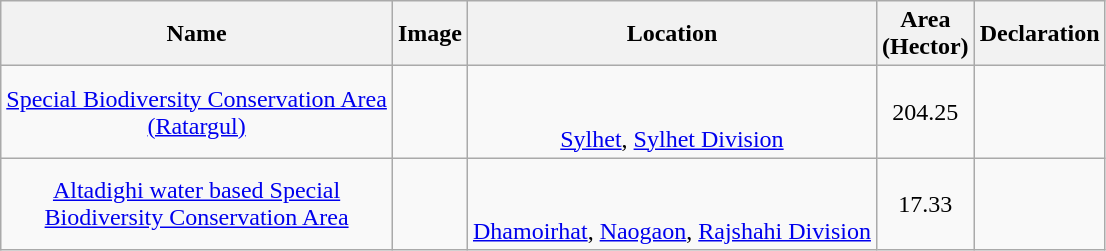<table class="wikitable sortable sticky-header static-row-numbers static-row-header-hash" style="text-align:center">
<tr>
<th>Name</th>
<th class="unsortable">Image</th>
<th>Location</th>
<th>Area<br>(Hector)</th>
<th>Declaration</th>
</tr>
<tr>
<td><a href='#'>Special Biodiversity Conservation Area</a><br><a href='#'>(Ratargul)</a></td>
<td></td>
<td><br><br><a href='#'>Sylhet</a>, <a href='#'>Sylhet Division</a></td>
<td>204.25</td>
<td></td>
</tr>
<tr>
<td><a href='#'>Altadighi water based Special</a><br><a href='#'>Biodiversity Conservation Area</a></td>
<td></td>
<td><br><br><a href='#'>Dhamoirhat</a>, <a href='#'>Naogaon</a>, <a href='#'>Rajshahi Division</a></td>
<td>17.33</td>
<td></td>
</tr>
</table>
